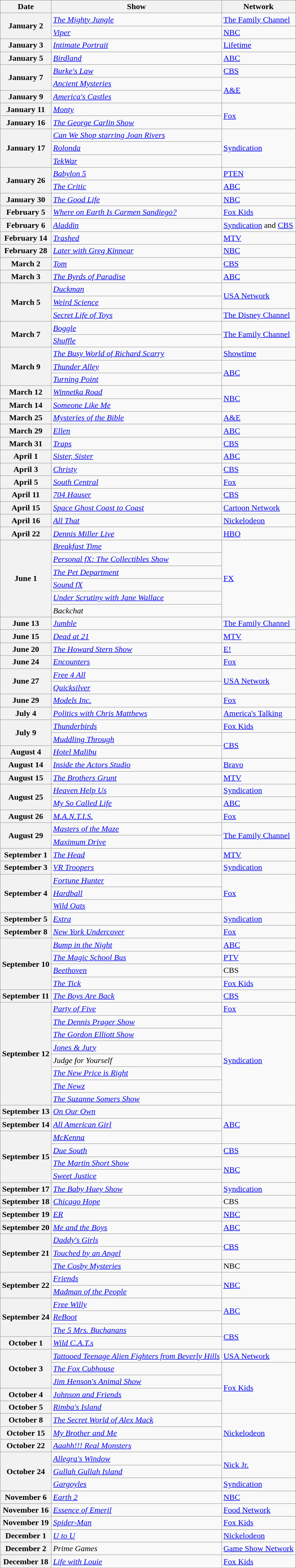<table class="wikitable sortable">
<tr>
<th>Date</th>
<th>Show</th>
<th>Network</th>
</tr>
<tr>
<th rowspan="2">January 2</th>
<td><em><a href='#'>The Mighty Jungle</a></em></td>
<td><a href='#'>The Family Channel</a></td>
</tr>
<tr>
<td><em><a href='#'>Viper</a></em></td>
<td><a href='#'>NBC</a></td>
</tr>
<tr>
<th>January 3</th>
<td><em><a href='#'>Intimate Portrait</a></em></td>
<td><a href='#'>Lifetime</a></td>
</tr>
<tr>
<th>January 5</th>
<td><em><a href='#'>Birdland</a></em></td>
<td><a href='#'>ABC</a></td>
</tr>
<tr>
<th rowspan="2">January 7</th>
<td><em><a href='#'>Burke's Law</a></em></td>
<td><a href='#'>CBS</a></td>
</tr>
<tr>
<td><em><a href='#'>Ancient Mysteries</a></em></td>
<td rowspan="2"><a href='#'>A&E</a></td>
</tr>
<tr>
<th>January 9</th>
<td><em><a href='#'>America's Castles</a></em></td>
</tr>
<tr>
<th>January 11</th>
<td><em><a href='#'>Monty</a></em></td>
<td rowspan="2"><a href='#'>Fox</a></td>
</tr>
<tr>
<th>January 16</th>
<td><em><a href='#'>The George Carlin Show</a></em></td>
</tr>
<tr>
<th rowspan="3">January 17</th>
<td><em><a href='#'>Can We Shop starring Joan Rivers</a></em></td>
<td rowspan="3"><a href='#'>Syndication</a></td>
</tr>
<tr>
<td><em><a href='#'>Rolonda</a></em></td>
</tr>
<tr>
<td><em><a href='#'>TekWar</a></em></td>
</tr>
<tr>
<th rowspan="2">January 26</th>
<td><em><a href='#'>Babylon 5</a></em></td>
<td><a href='#'>PTEN</a></td>
</tr>
<tr>
<td><em><a href='#'>The Critic</a></em></td>
<td><a href='#'>ABC</a></td>
</tr>
<tr>
<th>January 30</th>
<td><em><a href='#'>The Good Life</a></em></td>
<td><a href='#'>NBC</a></td>
</tr>
<tr>
<th>February 5</th>
<td><em><a href='#'>Where on Earth Is Carmen Sandiego?</a></em></td>
<td><a href='#'>Fox Kids</a></td>
</tr>
<tr>
<th>February 6</th>
<td><em><a href='#'>Aladdin</a></em></td>
<td><a href='#'>Syndication</a> and <a href='#'>CBS</a></td>
</tr>
<tr>
<th>February 14</th>
<td><em><a href='#'>Trashed</a></em></td>
<td><a href='#'>MTV</a></td>
</tr>
<tr>
<th>February 28</th>
<td><em><a href='#'>Later with Greg Kinnear</a></em></td>
<td><a href='#'>NBC</a></td>
</tr>
<tr>
<th>March 2</th>
<td><em><a href='#'>Tom</a></em></td>
<td><a href='#'>CBS</a></td>
</tr>
<tr>
<th>March 3</th>
<td><em><a href='#'>The Byrds of Paradise</a></em></td>
<td><a href='#'>ABC</a></td>
</tr>
<tr>
<th rowspan="3">March 5</th>
<td><em><a href='#'>Duckman</a></em></td>
<td rowspan="2"><a href='#'>USA Network</a></td>
</tr>
<tr>
<td><em><a href='#'>Weird Science</a></em></td>
</tr>
<tr>
<td><em><a href='#'>Secret Life of Toys</a></em></td>
<td><a href='#'>The Disney Channel</a></td>
</tr>
<tr>
<th rowspan="2">March 7</th>
<td><em><a href='#'>Boggle</a></em></td>
<td rowspan="2"><a href='#'>The Family Channel</a></td>
</tr>
<tr>
<td><em><a href='#'>Shuffle</a></em></td>
</tr>
<tr>
<th rowspan="3">March 9</th>
<td><em><a href='#'>The Busy World of Richard Scarry</a></em></td>
<td><a href='#'>Showtime</a></td>
</tr>
<tr>
<td><em><a href='#'>Thunder Alley</a></em></td>
<td rowspan="2"><a href='#'>ABC</a></td>
</tr>
<tr>
<td><em><a href='#'>Turning Point</a></em></td>
</tr>
<tr>
<th>March 12</th>
<td><em><a href='#'>Winnetka Road</a></em></td>
<td rowspan="2"><a href='#'>NBC</a></td>
</tr>
<tr>
<th>March 14</th>
<td><em><a href='#'>Someone Like Me</a></em></td>
</tr>
<tr>
<th>March 25</th>
<td><em><a href='#'>Mysteries of the Bible</a></em></td>
<td><a href='#'>A&E</a></td>
</tr>
<tr>
<th>March 29</th>
<td><em><a href='#'>Ellen</a></em></td>
<td><a href='#'>ABC</a></td>
</tr>
<tr>
<th>March 31</th>
<td><em><a href='#'>Traps</a></em></td>
<td><a href='#'>CBS</a></td>
</tr>
<tr>
<th>April 1</th>
<td><em><a href='#'>Sister, Sister</a></em></td>
<td><a href='#'>ABC</a></td>
</tr>
<tr>
<th>April 3</th>
<td><em><a href='#'>Christy</a></em></td>
<td><a href='#'>CBS</a></td>
</tr>
<tr>
<th>April 5</th>
<td><em><a href='#'>South Central</a></em></td>
<td><a href='#'>Fox</a></td>
</tr>
<tr>
<th>April 11</th>
<td><em><a href='#'>704 Hauser</a></em></td>
<td><a href='#'>CBS</a></td>
</tr>
<tr>
<th>April 15</th>
<td><em><a href='#'>Space Ghost Coast to Coast</a></em></td>
<td><a href='#'>Cartoon Network</a></td>
</tr>
<tr>
<th>April 16</th>
<td><em><a href='#'>All That</a></em></td>
<td><a href='#'>Nickelodeon</a></td>
</tr>
<tr>
<th>April 22</th>
<td><em><a href='#'>Dennis Miller Live</a></em></td>
<td><a href='#'>HBO</a></td>
</tr>
<tr>
<th rowspan="6">June 1</th>
<td><em><a href='#'>Breakfast Time</a></em></td>
<td rowspan="6"><a href='#'>FX</a></td>
</tr>
<tr>
<td><em><a href='#'>Personal fX: The Collectibles Show</a></em></td>
</tr>
<tr>
<td><em><a href='#'>The Pet Department</a></em></td>
</tr>
<tr>
<td><em><a href='#'>Sound fX</a></em></td>
</tr>
<tr>
<td><em><a href='#'>Under Scrutiny with Jane Wallace</a></em></td>
</tr>
<tr>
<td><em>Backchat</em></td>
</tr>
<tr>
<th>June 13</th>
<td><em><a href='#'>Jumble</a></em></td>
<td><a href='#'>The Family Channel</a></td>
</tr>
<tr>
<th>June 15</th>
<td><em><a href='#'>Dead at 21</a></em></td>
<td><a href='#'>MTV</a></td>
</tr>
<tr>
<th>June 20</th>
<td><em><a href='#'>The Howard Stern Show</a></em></td>
<td><a href='#'>E!</a></td>
</tr>
<tr>
<th>June 24</th>
<td><em><a href='#'>Encounters</a></em></td>
<td><a href='#'>Fox</a></td>
</tr>
<tr>
<th rowspan="2">June 27</th>
<td><em><a href='#'>Free 4 All</a></em></td>
<td rowspan="2"><a href='#'>USA Network</a></td>
</tr>
<tr>
<td><em><a href='#'>Quicksilver</a></em></td>
</tr>
<tr>
<th>June 29</th>
<td><em><a href='#'>Models Inc.</a></em></td>
<td><a href='#'>Fox</a></td>
</tr>
<tr>
<th>July 4</th>
<td><em><a href='#'>Politics with Chris Matthews</a></em></td>
<td><a href='#'>America's Talking</a></td>
</tr>
<tr>
<th rowspan="2">July 9</th>
<td><em><a href='#'>Thunderbirds</a></em></td>
<td><a href='#'>Fox Kids</a></td>
</tr>
<tr>
<td><em><a href='#'>Muddling Through</a></em></td>
<td rowspan="2"><a href='#'>CBS</a></td>
</tr>
<tr>
<th>August 4</th>
<td><em><a href='#'>Hotel Malibu</a></em></td>
</tr>
<tr>
<th>August 14</th>
<td><em><a href='#'>Inside the Actors Studio</a></em></td>
<td><a href='#'>Bravo</a></td>
</tr>
<tr>
<th>August 15</th>
<td><em><a href='#'>The Brothers Grunt</a></em></td>
<td><a href='#'>MTV</a></td>
</tr>
<tr>
<th rowspan="2">August 25</th>
<td><em><a href='#'>Heaven Help Us</a></em></td>
<td><a href='#'>Syndication</a></td>
</tr>
<tr>
<td><em><a href='#'>My So Called Life</a></em></td>
<td><a href='#'>ABC</a></td>
</tr>
<tr>
<th>August 26</th>
<td><em><a href='#'>M.A.N.T.I.S.</a></em></td>
<td><a href='#'>Fox</a></td>
</tr>
<tr>
<th rowspan="2">August 29</th>
<td><em><a href='#'>Masters of the Maze</a></em></td>
<td rowspan="2"><a href='#'>The Family Channel</a></td>
</tr>
<tr>
<td><em><a href='#'>Maximum Drive</a></em></td>
</tr>
<tr>
<th>September 1</th>
<td><em><a href='#'>The Head</a></em></td>
<td><a href='#'>MTV</a></td>
</tr>
<tr>
<th>September 3</th>
<td><em><a href='#'>VR Troopers</a></em></td>
<td><a href='#'>Syndication</a></td>
</tr>
<tr>
<th rowspan="3">September 4</th>
<td><em><a href='#'>Fortune Hunter</a></em></td>
<td rowspan="3"><a href='#'>Fox</a></td>
</tr>
<tr>
<td><em><a href='#'>Hardball</a></em></td>
</tr>
<tr>
<td><em><a href='#'>Wild Oats</a></em></td>
</tr>
<tr>
<th>September 5</th>
<td><em><a href='#'>Extra</a></em></td>
<td><a href='#'>Syndication</a></td>
</tr>
<tr>
<th>September 8</th>
<td><em><a href='#'>New York Undercover</a></em></td>
<td><a href='#'>Fox</a></td>
</tr>
<tr>
<th rowspan="4">September 10</th>
<td><em><a href='#'>Bump in the Night</a></em></td>
<td><a href='#'>ABC</a></td>
</tr>
<tr>
<td><em><a href='#'>The Magic School Bus</a></em></td>
<td><a href='#'>PTV</a></td>
</tr>
<tr>
<td><em><a href='#'>Beethoven</a></em></td>
<td>CBS</td>
</tr>
<tr>
<td><em><a href='#'>The Tick</a></em></td>
<td><a href='#'>Fox Kids</a></td>
</tr>
<tr>
<th>September 11</th>
<td><em><a href='#'>The Boys Are Back</a></em></td>
<td><a href='#'>CBS</a></td>
</tr>
<tr>
<th rowspan="8">September 12</th>
<td><em><a href='#'>Party of Five</a></em></td>
<td><a href='#'>Fox</a></td>
</tr>
<tr>
<td><em><a href='#'>The Dennis Prager Show</a></em></td>
<td rowspan="7"><a href='#'>Syndication</a></td>
</tr>
<tr>
<td><em><a href='#'>The Gordon Elliott Show</a></em></td>
</tr>
<tr>
<td><em><a href='#'>Jones & Jury</a></em></td>
</tr>
<tr>
<td><em>Judge for Yourself</em></td>
</tr>
<tr>
<td><em><a href='#'>The New Price is Right</a></em></td>
</tr>
<tr>
<td><em><a href='#'>The Newz</a></em></td>
</tr>
<tr>
<td><em><a href='#'>The Suzanne Somers Show</a></em></td>
</tr>
<tr>
<th>September 13</th>
<td><em><a href='#'>On Our Own</a></em></td>
<td rowspan="3"><a href='#'>ABC</a></td>
</tr>
<tr>
<th>September 14</th>
<td><em><a href='#'>All American Girl</a></em></td>
</tr>
<tr>
<th rowspan="4">September 15</th>
<td><em><a href='#'>McKenna</a></em></td>
</tr>
<tr>
<td><em><a href='#'>Due South</a></em></td>
<td><a href='#'>CBS</a></td>
</tr>
<tr>
<td><em><a href='#'>The Martin Short Show</a></em></td>
<td rowspan="2"><a href='#'>NBC</a></td>
</tr>
<tr>
<td><em><a href='#'>Sweet Justice</a></em></td>
</tr>
<tr>
<th rowspan="1">September 17</th>
<td><em><a href='#'>The Baby Huey Show</a></em></td>
<td><a href='#'>Syndication</a></td>
</tr>
<tr>
<th>September 18</th>
<td><em><a href='#'>Chicago Hope</a></em></td>
<td>CBS</td>
</tr>
<tr>
<th>September 19</th>
<td><em><a href='#'>ER</a></em></td>
<td><a href='#'>NBC</a></td>
</tr>
<tr>
<th>September 20</th>
<td><em><a href='#'>Me and the Boys</a></em></td>
<td><a href='#'>ABC</a></td>
</tr>
<tr>
<th rowspan="3">September 21</th>
<td><em><a href='#'>Daddy's Girls</a></em></td>
<td rowspan="2"><a href='#'>CBS</a></td>
</tr>
<tr>
<td><em><a href='#'>Touched by an Angel</a></em></td>
</tr>
<tr>
<td><em><a href='#'>The Cosby Mysteries</a></em></td>
<td>NBC</td>
</tr>
<tr>
<th rowspan="2">September 22</th>
<td><em><a href='#'>Friends</a></em></td>
<td rowspan="2"><a href='#'>NBC</a></td>
</tr>
<tr>
<td><em><a href='#'>Madman of the People</a></em></td>
</tr>
<tr>
<th rowspan="3">September 24</th>
<td><em><a href='#'>Free Willy</a></em></td>
<td rowspan="2"><a href='#'>ABC</a></td>
</tr>
<tr>
<td><em><a href='#'>ReBoot</a></em></td>
</tr>
<tr>
<td><em><a href='#'>The 5 Mrs. Buchanans</a></em></td>
<td rowspan="2"><a href='#'>CBS</a></td>
</tr>
<tr>
<th>October 1</th>
<td><em><a href='#'>Wild C.A.T.s</a></em></td>
</tr>
<tr>
<th rowspan="3">October 3</th>
<td><em><a href='#'>Tattooed Teenage Alien Fighters from Beverly Hills</a></em></td>
<td><a href='#'>USA Network</a></td>
</tr>
<tr>
<td><em><a href='#'>The Fox Cubhouse</a></em></td>
<td rowspan="4"><a href='#'>Fox Kids</a></td>
</tr>
<tr>
<td><em><a href='#'>Jim Henson's Animal Show</a></em></td>
</tr>
<tr>
<th>October 4</th>
<td><em><a href='#'>Johnson and Friends</a></em></td>
</tr>
<tr>
<th>October 5</th>
<td><em><a href='#'>Rimba's Island</a></em></td>
</tr>
<tr>
<th>October 8</th>
<td><em><a href='#'>The Secret World of Alex Mack</a></em></td>
<td rowspan="3"><a href='#'>Nickelodeon</a></td>
</tr>
<tr>
<th>October 15</th>
<td><em><a href='#'>My Brother and Me</a></em></td>
</tr>
<tr>
<th>October 22</th>
<td><em><a href='#'>Aaahh!!! Real Monsters</a></em></td>
</tr>
<tr>
<th rowspan="3">October 24</th>
<td><em><a href='#'>Allegra's Window</a></em></td>
<td rowspan="2"><a href='#'>Nick Jr.</a></td>
</tr>
<tr>
<td><em><a href='#'>Gullah Gullah Island</a></em></td>
</tr>
<tr>
<td><em><a href='#'>Gargoyles</a></em></td>
<td><a href='#'>Syndication</a></td>
</tr>
<tr>
<th>November 6</th>
<td><em><a href='#'>Earth 2</a></em></td>
<td><a href='#'>NBC</a></td>
</tr>
<tr>
<th>November 16</th>
<td><em><a href='#'>Essence of Emeril</a></em></td>
<td><a href='#'>Food Network</a></td>
</tr>
<tr>
<th>November 19</th>
<td><em><a href='#'>Spider-Man</a></em></td>
<td><a href='#'>Fox Kids</a></td>
</tr>
<tr>
<th>December 1</th>
<td><em><a href='#'>U to U</a></em></td>
<td><a href='#'>Nickelodeon</a></td>
</tr>
<tr>
<th>December 2</th>
<td><em>Prime Games</em></td>
<td><a href='#'>Game Show Network</a></td>
</tr>
<tr>
<th>December 18</th>
<td><em><a href='#'>Life with Louie</a></em></td>
<td><a href='#'>Fox Kids</a></td>
</tr>
</table>
